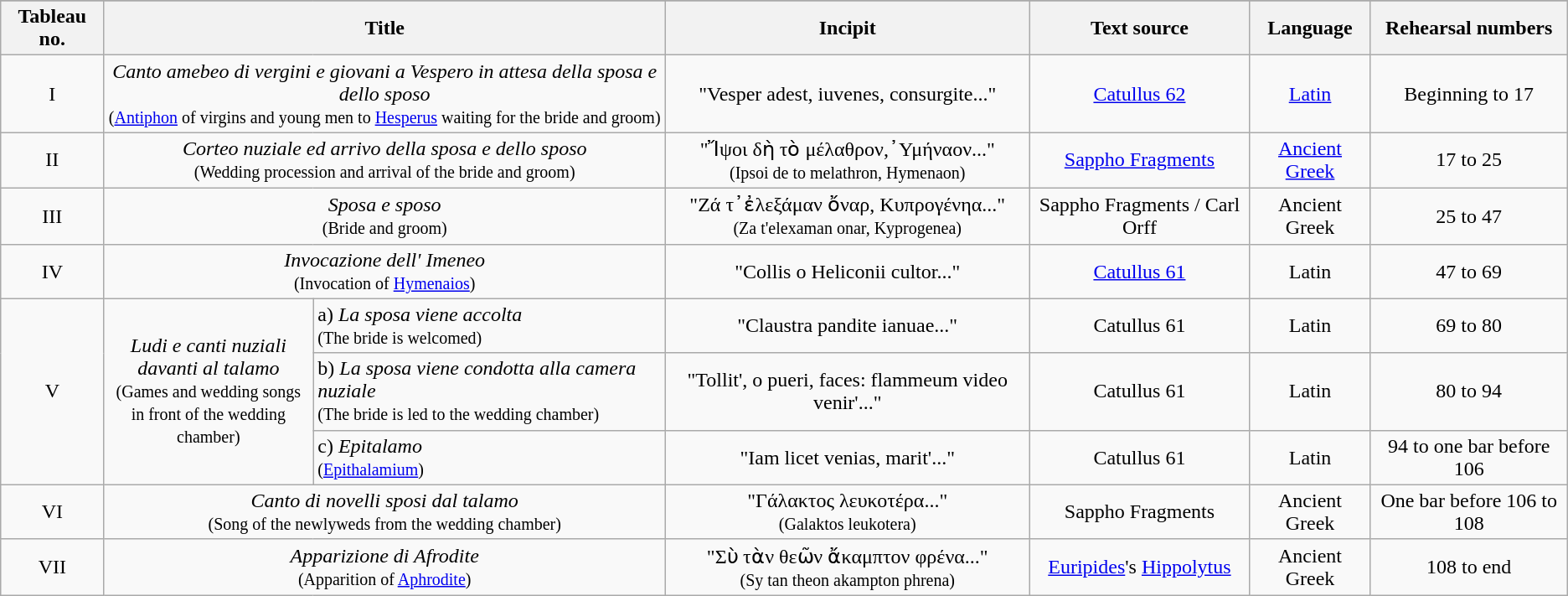<table class="wikitable" style='text-align: center;'>
<tr>
</tr>
<tr>
<th>Tableau no.</th>
<th colspan="2">Title</th>
<th>Incipit</th>
<th>Text source</th>
<th>Language</th>
<th>Rehearsal numbers</th>
</tr>
<tr>
<td>I</td>
<td colspan="2"><em>Canto amebeo di vergini e giovani a Vespero in attesa della sposa e dello sposo</em><br><small>(<a href='#'>Antiphon</a> of virgins and young men to <a href='#'>Hesperus</a> waiting for the bride and groom)</small></td>
<td>"Vesper adest, iuvenes, consurgite..."</td>
<td><a href='#'>Catullus 62</a></td>
<td><a href='#'>Latin</a></td>
<td>Beginning to 17</td>
</tr>
<tr>
<td>II</td>
<td colspan="2"><em>Corteo nuziale ed arrivo della sposa e dello sposo</em><br><small>(Wedding procession and arrival of the bride and groom)</small></td>
<td>"Ἴψοι δὴ τὸ μέλαθρον,⁠᾽Υμήναον..."<br><small>(Ipsoi de to melathron, Hymenaon)</small></td>
<td><a href='#'>Sappho Fragments</a></td>
<td><a href='#'>Ancient Greek</a></td>
<td>17 to 25</td>
</tr>
<tr>
<td>III</td>
<td colspan="2"><em>Sposa e sposo</em><br><small>(Bride and groom)</small></td>
<td>"Ζά τ᾽ἐλεξάμαν ὄναρ, Κυπρογένηα..."<br><small>(Za t'elexaman onar, Kyprogenea)</small></td>
<td>Sappho Fragments / Carl Orff</td>
<td>Ancient Greek</td>
<td>25 to 47</td>
</tr>
<tr>
<td>IV</td>
<td colspan="2"><em>Invocazione dell' Imeneo</em><br><small>(Invocation of <a href='#'>Hymenaios</a>)</small></td>
<td>"Collis o Heliconii cultor..."</td>
<td><a href='#'>Catullus 61</a></td>
<td>Latin</td>
<td>47 to 69</td>
</tr>
<tr>
<td rowspan="3">V</td>
<td rowspan="3"><em>Ludi e canti nuziali<br>davanti al talamo</em><br><small>(Games and wedding songs<br>in front of the wedding chamber)</small></td>
<td align="left">a) <em>La sposa viene accolta</em><br><small>(The bride is welcomed)</small></td>
<td>"Claustra pandite ianuae..."</td>
<td>Catullus 61</td>
<td>Latin</td>
<td>69 to 80</td>
</tr>
<tr>
<td align="left">b) <em>La sposa viene condotta alla camera nuziale</em><br><small>(The bride is led to the wedding chamber)</small></td>
<td>"Tollit', o pueri, faces: flammeum video venir'..."</td>
<td>Catullus 61</td>
<td>Latin</td>
<td>80 to 94</td>
</tr>
<tr>
<td align="left">c) <em>Epitalamo</em><br><small>(<a href='#'>Epithalamium</a>)</small></td>
<td>"Iam licet venias, marit'..."</td>
<td>Catullus 61</td>
<td>Latin</td>
<td>94 to one bar before 106</td>
</tr>
<tr>
<td>VI</td>
<td colspan="2"><em>Canto di novelli sposi dal talamo</em><br><small>(Song of the newlyweds from the wedding chamber)</small></td>
<td>"Γάλακτος λευκοτέρα..."<br><small>(Galaktos leukotera)</small></td>
<td>Sappho Fragments</td>
<td>Ancient Greek</td>
<td>One bar before 106 to 108</td>
</tr>
<tr>
<td>VII</td>
<td colspan="2"><em>Apparizione di Afrodite</em><br><small>(Apparition of <a href='#'>Aphrodite</a>)</small></td>
<td>"Σὺ τὰν θεῶν ἄκαμπτον φρένα..."<br><small>(Sy tan theon akampton phrena)</small></td>
<td><a href='#'>Euripides</a>'s <a href='#'>Hippolytus</a></td>
<td>Ancient Greek</td>
<td>108 to end</td>
</tr>
</table>
